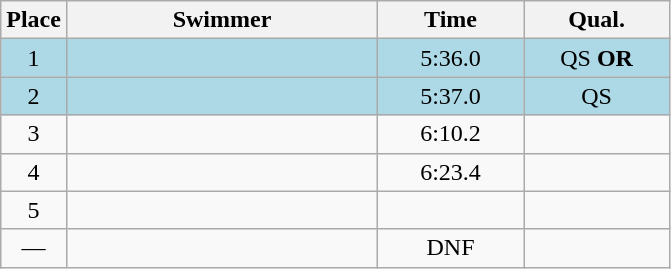<table class=wikitable style="text-align:center">
<tr>
<th>Place</th>
<th width=200>Swimmer</th>
<th width=90>Time</th>
<th width=90>Qual.</th>
</tr>
<tr bgcolor=lightblue>
<td>1</td>
<td align=left></td>
<td>5:36.0</td>
<td>QS <strong>OR</strong></td>
</tr>
<tr bgcolor=lightblue>
<td>2</td>
<td align=left></td>
<td>5:37.0</td>
<td>QS</td>
</tr>
<tr>
<td>3</td>
<td align=left></td>
<td>6:10.2</td>
<td></td>
</tr>
<tr>
<td>4</td>
<td align=left></td>
<td>6:23.4</td>
<td></td>
</tr>
<tr>
<td>5</td>
<td align=left></td>
<td></td>
<td></td>
</tr>
<tr>
<td>—</td>
<td align=left></td>
<td>DNF</td>
<td></td>
</tr>
</table>
